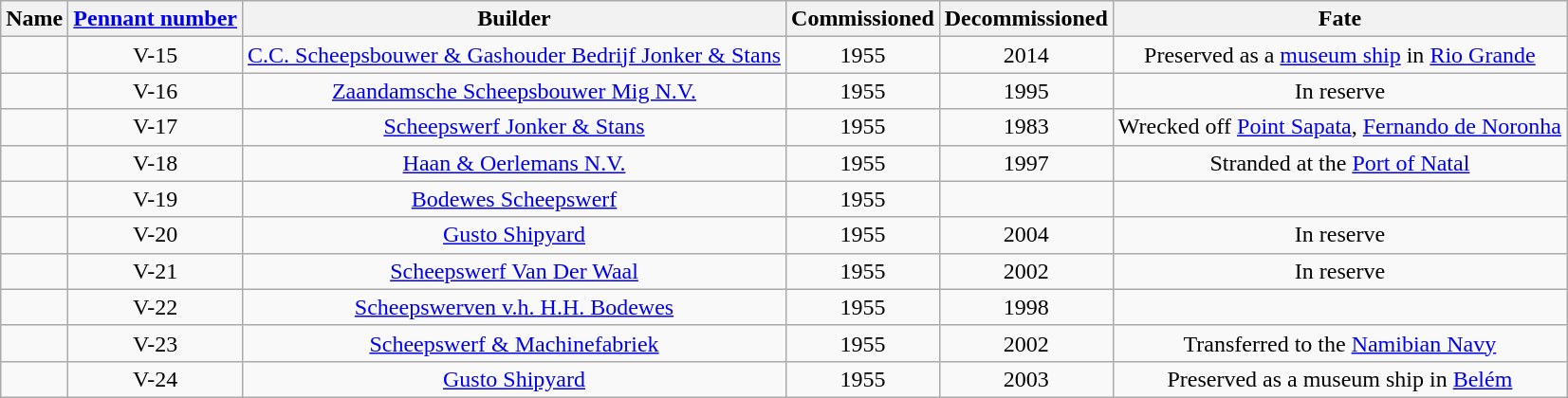<table class="wikitable" style="text-align:center;">
<tr>
<th>Name</th>
<th><a href='#'>Pennant number</a></th>
<th>Builder</th>
<th>Commissioned</th>
<th>Decommissioned</th>
<th>Fate</th>
</tr>
<tr>
<td></td>
<td>V-15</td>
<td><a href='#'>C.C. Scheepsbouwer & Gashouder Bedrijf Jonker & Stans</a></td>
<td>1955</td>
<td>2014</td>
<td>Preserved as a <a href='#'>museum ship</a> in <a href='#'>Rio Grande</a></td>
</tr>
<tr>
<td></td>
<td>V-16</td>
<td><a href='#'>Zaandamsche Scheepsbouwer Mig N.V.</a></td>
<td>1955</td>
<td>1995</td>
<td>In reserve</td>
</tr>
<tr>
<td></td>
<td>V-17</td>
<td><a href='#'>Scheepswerf Jonker & Stans</a></td>
<td>1955</td>
<td>1983</td>
<td>Wrecked off <a href='#'>Point Sapata</a>, <a href='#'>Fernando de Noronha</a></td>
</tr>
<tr>
<td></td>
<td>V-18</td>
<td><a href='#'>Haan & Oerlemans N.V.</a></td>
<td>1955</td>
<td>1997</td>
<td>Stranded at the <a href='#'>Port of Natal</a></td>
</tr>
<tr>
<td></td>
<td>V-19</td>
<td><a href='#'>Bodewes Scheepswerf</a></td>
<td>1955</td>
<td></td>
<td></td>
</tr>
<tr>
<td></td>
<td>V-20</td>
<td><a href='#'>Gusto Shipyard</a></td>
<td>1955</td>
<td>2004</td>
<td>In reserve</td>
</tr>
<tr>
<td></td>
<td>V-21</td>
<td><a href='#'>Scheepswerf Van Der Waal</a></td>
<td>1955</td>
<td>2002</td>
<td>In reserve</td>
</tr>
<tr>
<td></td>
<td>V-22</td>
<td><a href='#'>Scheepswerven v.h. H.H. Bodewes</a></td>
<td>1955</td>
<td>1998</td>
<td></td>
</tr>
<tr>
<td></td>
<td>V-23</td>
<td><a href='#'>Scheepswerf & Machinefabriek</a></td>
<td>1955</td>
<td>2002</td>
<td>Transferred to the <a href='#'>Namibian Navy</a></td>
</tr>
<tr>
<td></td>
<td>V-24</td>
<td><a href='#'>Gusto Shipyard</a></td>
<td>1955</td>
<td>2003</td>
<td>Preserved as a museum ship in <a href='#'>Belém</a></td>
</tr>
</table>
